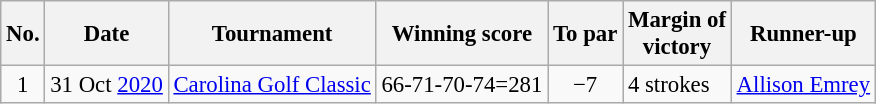<table class="wikitable " style="font-size:95%;">
<tr>
<th>No.</th>
<th>Date</th>
<th>Tournament</th>
<th>Winning score</th>
<th>To par</th>
<th>Margin of<br>victory</th>
<th>Runner-up</th>
</tr>
<tr>
<td align=center>1</td>
<td align=right>31 Oct <a href='#'>2020</a></td>
<td><a href='#'>Carolina Golf Classic</a></td>
<td align=right>66-71-70-74=281</td>
<td align=center>−7</td>
<td>4 strokes</td>
<td> <a href='#'>Allison Emrey</a></td>
</tr>
</table>
